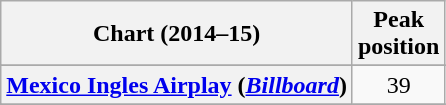<table class="wikitable sortable plainrowheaders" style="text-align:center">
<tr>
<th scope="col">Chart (2014–15)</th>
<th scope="col">Peak<br>position</th>
</tr>
<tr>
</tr>
<tr>
</tr>
<tr>
</tr>
<tr>
</tr>
<tr>
<th scope="row"><a href='#'>Mexico Ingles Airplay</a> (<em><a href='#'>Billboard</a></em>)</th>
<td>39</td>
</tr>
<tr>
</tr>
<tr>
</tr>
<tr>
</tr>
<tr>
</tr>
<tr>
</tr>
</table>
